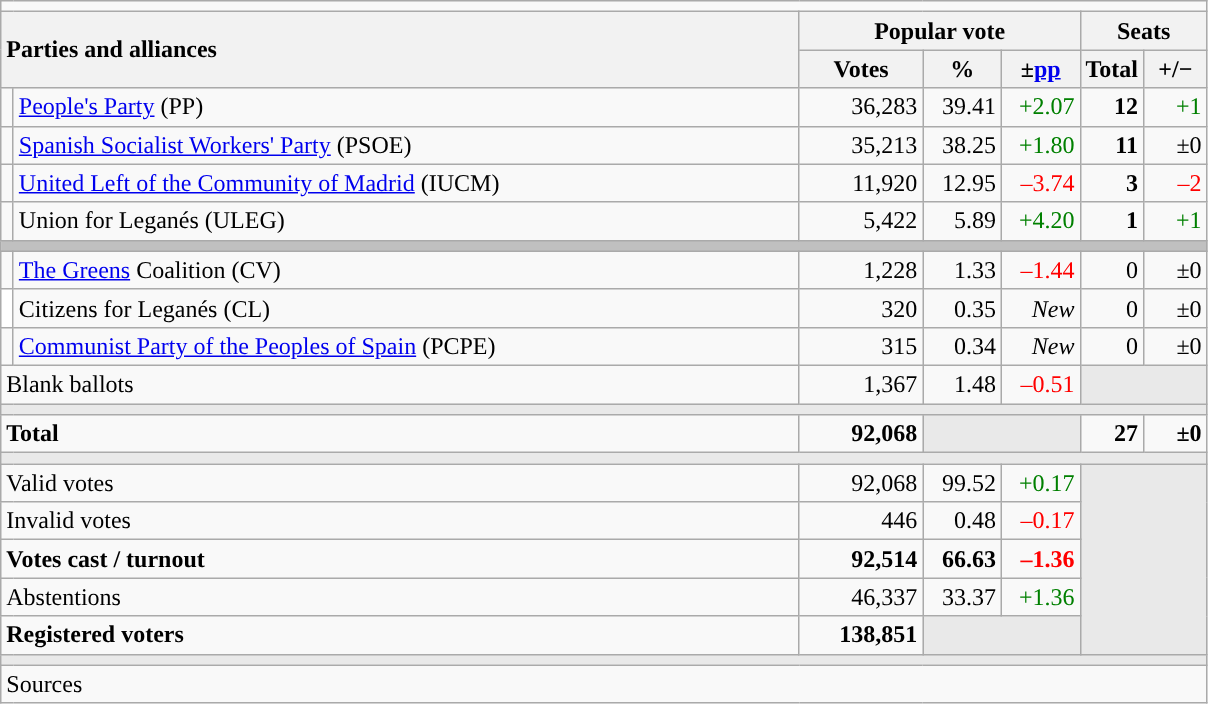<table class="wikitable" style="text-align:right;">
<tr>
<td colspan="7"></td>
</tr>
<tr>
<th style="text-align:left;" rowspan="2" colspan="2" width="525">Parties and alliances</th>
<th colspan="3">Popular vote</th>
<th colspan="2">Seats</th>
</tr>
<tr>
<th width="75">Votes</th>
<th width="45">%</th>
<th width="45">±<a href='#'>pp</a></th>
<th width="35">Total</th>
<th width="35">+/−</th>
</tr>
<tr>
<td width="1" style="color:inherit;background:"></td>
<td align="left"><a href='#'>People's Party</a> (PP)</td>
<td>36,283</td>
<td>39.41</td>
<td style="color:green;">+2.07</td>
<td><strong>12</strong></td>
<td style="color:green;">+1</td>
</tr>
<tr>
<td style="color:inherit;background:"></td>
<td align="left"><a href='#'>Spanish Socialist Workers' Party</a> (PSOE)</td>
<td>35,213</td>
<td>38.25</td>
<td style="color:green;">+1.80</td>
<td><strong>11</strong></td>
<td>±0</td>
</tr>
<tr>
<td style="color:inherit;background:"></td>
<td align="left"><a href='#'>United Left of the Community of Madrid</a> (IUCM)</td>
<td>11,920</td>
<td>12.95</td>
<td style="color:red;">–3.74</td>
<td><strong>3</strong></td>
<td style="color:red;">–2</td>
</tr>
<tr>
<td style="color:inherit;background:"></td>
<td align="left">Union for Leganés (ULEG)</td>
<td>5,422</td>
<td>5.89</td>
<td style="color:green;">+4.20</td>
<td><strong>1</strong></td>
<td style="color:green;">+1</td>
</tr>
<tr>
<td colspan="7" bgcolor="#C0C0C0"></td>
</tr>
<tr>
<td style="color:inherit;background:"></td>
<td align="left"><a href='#'>The Greens</a> Coalition (CV)</td>
<td>1,228</td>
<td>1.33</td>
<td style="color:red;">–1.44</td>
<td>0</td>
<td>±0</td>
</tr>
<tr>
<td bgcolor="white"></td>
<td align="left">Citizens for Leganés (CL)</td>
<td>320</td>
<td>0.35</td>
<td><em>New</em></td>
<td>0</td>
<td>±0</td>
</tr>
<tr>
<td style="color:inherit;background:"></td>
<td align="left"><a href='#'>Communist Party of the Peoples of Spain</a> (PCPE)</td>
<td>315</td>
<td>0.34</td>
<td><em>New</em></td>
<td>0</td>
<td>±0</td>
</tr>
<tr>
<td align="left" colspan="2">Blank ballots</td>
<td>1,367</td>
<td>1.48</td>
<td style="color:red;">–0.51</td>
<td bgcolor="#E9E9E9" colspan="2"></td>
</tr>
<tr>
<td colspan="7" bgcolor="#E9E9E9"></td>
</tr>
<tr style="font-weight:bold;">
<td align="left" colspan="2">Total</td>
<td>92,068</td>
<td bgcolor="#E9E9E9" colspan="2"></td>
<td>27</td>
<td>±0</td>
</tr>
<tr>
<td colspan="7" bgcolor="#E9E9E9"></td>
</tr>
<tr>
<td align="left" colspan="2">Valid votes</td>
<td>92,068</td>
<td>99.52</td>
<td style="color:green;">+0.17</td>
<td bgcolor="#E9E9E9" colspan="2" rowspan="5"></td>
</tr>
<tr>
<td align="left" colspan="2">Invalid votes</td>
<td>446</td>
<td>0.48</td>
<td style="color:red;">–0.17</td>
</tr>
<tr style="font-weight:bold;">
<td align="left" colspan="2">Votes cast / turnout</td>
<td>92,514</td>
<td>66.63</td>
<td style="color:red;">–1.36</td>
</tr>
<tr>
<td align="left" colspan="2">Abstentions</td>
<td>46,337</td>
<td>33.37</td>
<td style="color:green;">+1.36</td>
</tr>
<tr style="font-weight:bold;">
<td align="left" colspan="2">Registered voters</td>
<td>138,851</td>
<td bgcolor="#E9E9E9" colspan="2"></td>
</tr>
<tr>
<td colspan="7" bgcolor="#E9E9E9"></td>
</tr>
<tr>
<td align="left" colspan="7">Sources</td>
</tr>
</table>
